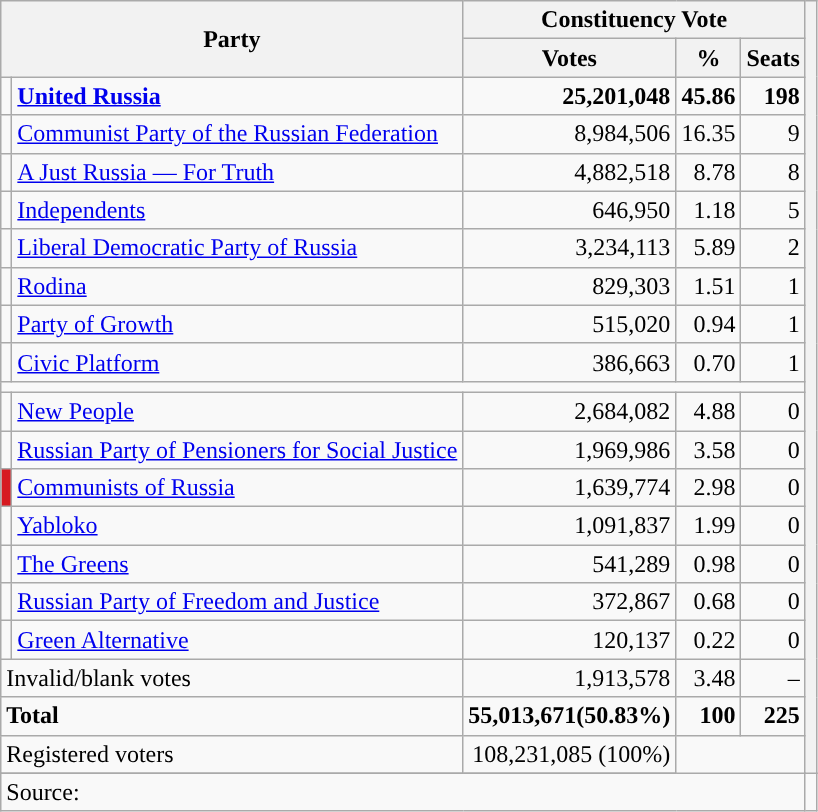<table class="wikitable" style="text-align:right; margin-bottom:0;">
<tr>
<th colspan="2" rowspan="2">Party</th>
<th colspan="3">Constituency Vote</th>
<th rowspan="21"></th>
</tr>
<tr>
<th>Votes</th>
<th>%</th>
<th>Seats</th>
</tr>
<tr>
<td></td>
<td align="left"><strong><a href='#'>United Russia</a></strong></td>
<td><strong>25,201,048</strong></td>
<td><strong>45.86</strong></td>
<td><strong>198</strong></td>
</tr>
<tr>
<td></td>
<td align="left"><a href='#'>Communist Party of the Russian Federation</a></td>
<td>8,984,506</td>
<td>16.35</td>
<td>9</td>
</tr>
<tr>
<td></td>
<td align="left"><a href='#'>A Just Russia — For Truth</a></td>
<td>4,882,518</td>
<td>8.78</td>
<td>8</td>
</tr>
<tr>
<td></td>
<td align="left"><a href='#'>Independents</a></td>
<td>646,950</td>
<td>1.18</td>
<td>5</td>
</tr>
<tr>
<td></td>
<td align="left"><a href='#'>Liberal Democratic Party of Russia</a></td>
<td>3,234,113</td>
<td>5.89</td>
<td>2</td>
</tr>
<tr>
<td></td>
<td align="left"><a href='#'>Rodina</a></td>
<td>829,303</td>
<td>1.51</td>
<td>1</td>
</tr>
<tr>
<td></td>
<td align="left"><a href='#'>Party of Growth</a></td>
<td>515,020</td>
<td>0.94</td>
<td>1</td>
</tr>
<tr>
<td></td>
<td align="left"><a href='#'>Civic Platform</a></td>
<td>386,663</td>
<td>0.70</td>
<td>1</td>
</tr>
<tr>
<td colspan="5"></td>
</tr>
<tr>
<td></td>
<td align="left"><a href='#'>New People</a></td>
<td>2,684,082</td>
<td>4.88</td>
<td>0</td>
</tr>
<tr>
<td></td>
<td align="left"><a href='#'>Russian Party of Pensioners for Social Justice</a></td>
<td>1,969,986</td>
<td>3.58</td>
<td>0</td>
</tr>
<tr>
<td style="background:#D71A21;"></td>
<td align="left"><a href='#'>Communists of Russia</a></td>
<td>1,639,774</td>
<td>2.98</td>
<td>0</td>
</tr>
<tr>
<td></td>
<td align="left"><a href='#'>Yabloko</a></td>
<td>1,091,837</td>
<td>1.99</td>
<td>0</td>
</tr>
<tr>
<td style="background-color:"></td>
<td align="left"><a href='#'>The Greens</a></td>
<td>541,289</td>
<td>0.98</td>
<td>0</td>
</tr>
<tr>
<td></td>
<td align="left"><a href='#'>Russian Party of Freedom and Justice</a></td>
<td>372,867</td>
<td>0.68</td>
<td>0</td>
</tr>
<tr>
<td></td>
<td align="left"><a href='#'>Green Alternative</a></td>
<td>120,137</td>
<td>0.22</td>
<td>0</td>
</tr>
<tr>
<td colspan="2" align="left">Invalid/blank votes</td>
<td>1,913,578</td>
<td>3.48</td>
<td>–</td>
</tr>
<tr style="font-weight:bold;">
<td colspan="2" align="left">Total</td>
<td>55,013,671(50.83%)</td>
<td>100</td>
<td>225</td>
</tr>
<tr>
<td colspan="2" align="left">Registered voters</td>
<td>108,231,085 (100%)</td>
</tr>
<tr>
</tr>
<tr class="sortbottom">
<td colspan="5" align="left">Source:  </td>
</tr>
</table>
